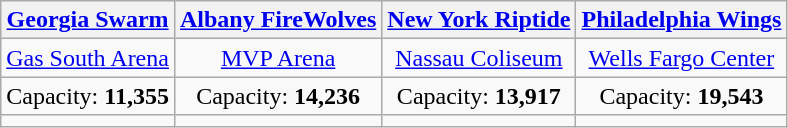<table class="wikitable" style="text-align:center">
<tr>
<th><a href='#'>Georgia Swarm</a></th>
<th><a href='#'>Albany FireWolves</a></th>
<th><a href='#'>New York Riptide</a></th>
<th><a href='#'>Philadelphia Wings</a></th>
</tr>
<tr>
<td><a href='#'>Gas South Arena</a></td>
<td><a href='#'>MVP Arena</a></td>
<td><a href='#'>Nassau Coliseum</a></td>
<td><a href='#'>Wells Fargo Center</a></td>
</tr>
<tr>
<td>Capacity: <strong>11,355</strong></td>
<td>Capacity: <strong>14,236</strong></td>
<td>Capacity: <strong>13,917</strong></td>
<td>Capacity: <strong>19,543</strong></td>
</tr>
<tr>
<td></td>
<td></td>
<td></td>
<td></td>
</tr>
</table>
